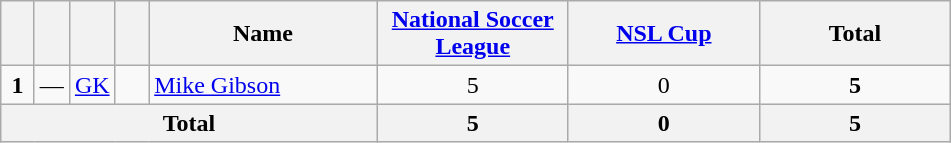<table class="wikitable" style="text-align:center">
<tr>
<th width=15></th>
<th width=15></th>
<th width=15></th>
<th width=15></th>
<th width=145>Name</th>
<th width=120><a href='#'>National Soccer League</a></th>
<th width=120><a href='#'>NSL Cup</a></th>
<th width=120>Total</th>
</tr>
<tr>
<td><strong>1</strong></td>
<td>—</td>
<td><a href='#'>GK</a></td>
<td></td>
<td align=left><a href='#'>Mike Gibson</a></td>
<td>5</td>
<td>0</td>
<td><strong>5</strong></td>
</tr>
<tr>
<th colspan="5"><strong>Total</strong></th>
<th>5</th>
<th>0</th>
<th>5</th>
</tr>
</table>
